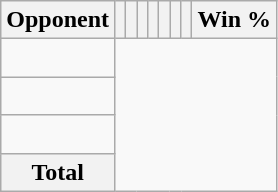<table class="wikitable sortable collapsible collapsed" style="text-align: center;">
<tr>
<th>Opponent</th>
<th></th>
<th></th>
<th></th>
<th></th>
<th></th>
<th></th>
<th></th>
<th>Win %</th>
</tr>
<tr>
<td align="left"><br></td>
</tr>
<tr>
<td align="left"><br></td>
</tr>
<tr>
<td align="left"><br></td>
</tr>
<tr class="sortbottom">
<th>Total<br></th>
</tr>
</table>
